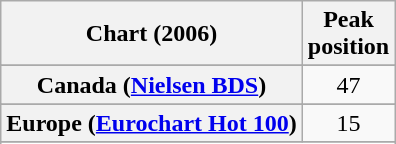<table class="wikitable plainrowheaders sortable" style="text-align:center">
<tr>
<th scope="col">Chart (2006)</th>
<th scope="col">Peak<br>position</th>
</tr>
<tr>
</tr>
<tr>
</tr>
<tr>
<th scope="row">Canada (<a href='#'>Nielsen BDS</a>)</th>
<td>47</td>
</tr>
<tr>
</tr>
<tr>
</tr>
<tr>
<th scope="row">Europe (<a href='#'>Eurochart Hot 100</a>)</th>
<td>15</td>
</tr>
<tr>
</tr>
<tr>
</tr>
<tr>
</tr>
<tr>
</tr>
<tr>
</tr>
<tr>
</tr>
<tr>
</tr>
<tr>
</tr>
<tr>
</tr>
<tr>
</tr>
</table>
